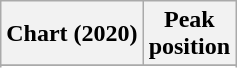<table class="wikitable plainrowheaders">
<tr>
<th>Chart (2020)</th>
<th>Peak<br>position</th>
</tr>
<tr>
</tr>
<tr>
</tr>
<tr>
</tr>
</table>
